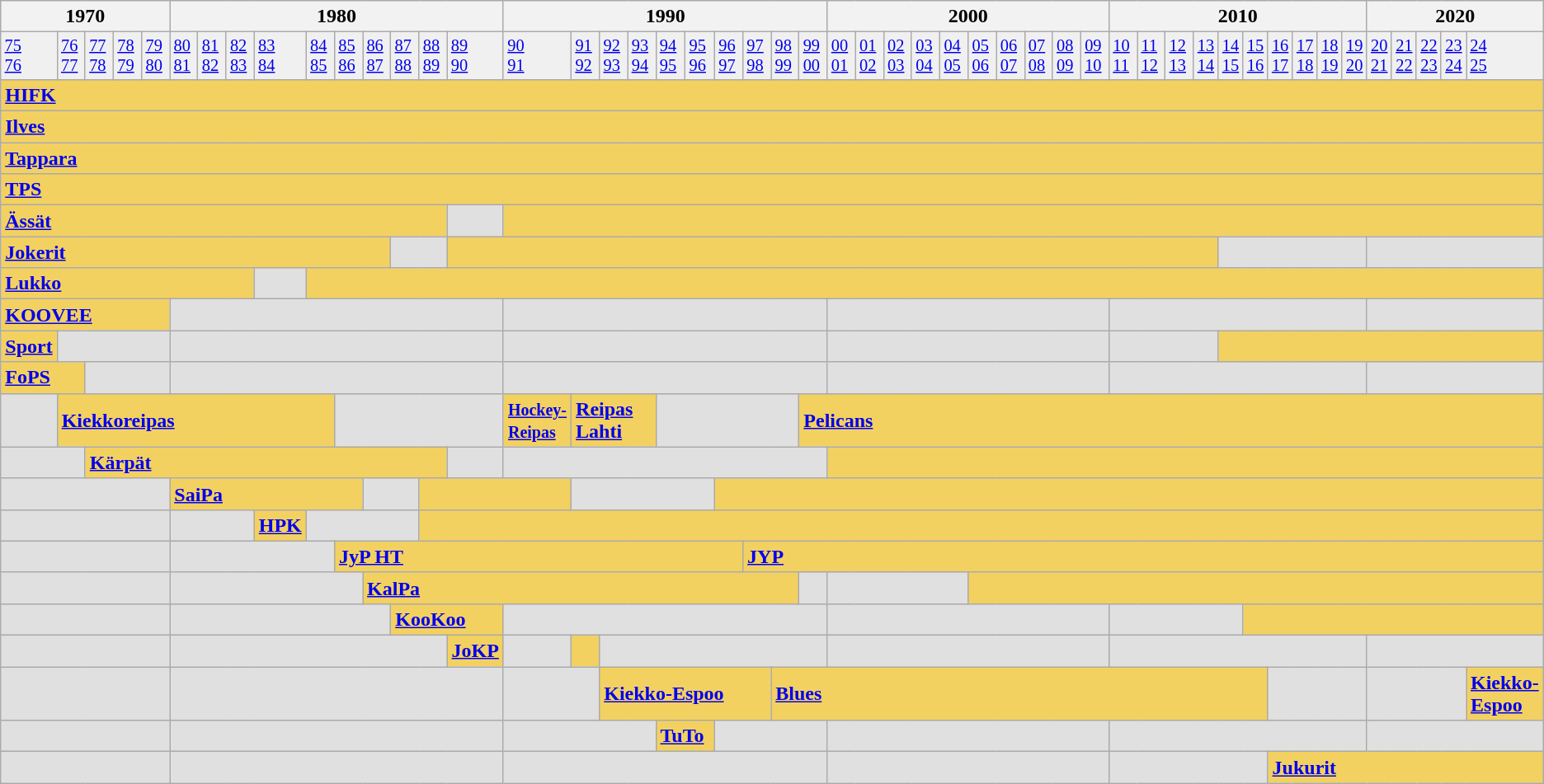<table class="wikitable">
<tr>
<th colspan="5" style="width:10.5%;">1970</th>
<th colspan="10" style="width:26.2%;">1980</th>
<th colspan="10" style="width:26.2%;">1990</th>
<th colspan="10" style="width:26.2%;">2000</th>
<th colspan="10" style="width:26,2%;">2010</th>
<th colspan="5" style="width:26,2%;">2020</th>
</tr>
<tr style="background:#f0f0f0; font-size:85%;">
<td style="width:2.63%;"><a href='#'>75<br>76</a></td>
<td style="width:2.63%;"><a href='#'>76<br>77</a></td>
<td style="width:2.63%;"><a href='#'>77<br>78</a></td>
<td style="width:2.63%;"><a href='#'>78<br>79</a></td>
<td style="width:2.63%;"><a href='#'>79<br>80</a></td>
<td style="width:2.63%;"><a href='#'>80<br>81</a></td>
<td style="width:2.63%;"><a href='#'>81<br>82</a></td>
<td style="width:2.63%;"><a href='#'>82<br>83</a></td>
<td style="width:2.63%;"><a href='#'>83<br>84</a></td>
<td style="width:2.63%;"><a href='#'>84<br>85</a></td>
<td style="width:2.63%;"><a href='#'>85<br>86</a></td>
<td style="width:2.63%;"><a href='#'>86<br>87</a></td>
<td style="width:2.63%;"><a href='#'>87<br>88</a></td>
<td style="width:2.63%;"><a href='#'>88<br>89</a></td>
<td style="width:2.63%;"><a href='#'>89<br>90</a></td>
<td style="width:2.63%;"><a href='#'>90<br>91</a></td>
<td style="width:2.63%;"><a href='#'>91<br>92</a></td>
<td style="width:2.63%;"><a href='#'>92<br>93</a></td>
<td style="width:2.63%;"><a href='#'>93<br>94</a></td>
<td style="width:2.63%;"><a href='#'>94<br>95</a></td>
<td style="width:2.63%;"><a href='#'>95<br>96</a></td>
<td style="width:2.63%;"><a href='#'>96<br>97</a></td>
<td style="width:2.63%;"><a href='#'>97<br>98</a></td>
<td style="width:2.63%;"><a href='#'>98<br>99</a></td>
<td style="width:2.63%;"><a href='#'>99<br>00</a></td>
<td style="width:2.63%;"><a href='#'>00<br>01</a></td>
<td style="width:2.63%;"><a href='#'>01<br>02</a></td>
<td style="width:2.63%;"><a href='#'>02<br>03</a></td>
<td style="width:2.63%;"><a href='#'>03<br>04</a></td>
<td style="width:2.63%;"><a href='#'>04<br>05</a></td>
<td style="width:2.63%;"><a href='#'>05<br>06</a></td>
<td style="width:2.63%;"><a href='#'>06<br>07</a></td>
<td style="width:2.63%;"><a href='#'>07<br>08</a></td>
<td style="width:2.63%;"><a href='#'>08<br>09</a></td>
<td style="width:2.63%;"><a href='#'>09<br>10</a></td>
<td style="width:2.63%;"><a href='#'>10<br>11</a></td>
<td style="width:2.63%;"><a href='#'>11<br>12</a></td>
<td style="width:2.63%;"><a href='#'>12<br>13</a></td>
<td style="width:2.63%;"><a href='#'>13<br>14</a></td>
<td style="width:2.63%;"><a href='#'>14<br>15</a></td>
<td style="width:2.63%;"><a href='#'>15<br>16</a></td>
<td style="width:2.63%;"><a href='#'>16<br>17</a></td>
<td style="width:2.63%;"><a href='#'>17<br>18</a></td>
<td style="width:2.63%;"><a href='#'>18<br>19</a></td>
<td style="width:2.63%;"><a href='#'>19<br>20</a></td>
<td style="width:2.63%;"><a href='#'>20<br>21</a></td>
<td><a href='#'>21<br>22</a></td>
<td><a href='#'>22<br>23</a></td>
<td><a href='#'>23<br>24</a></td>
<td><a href='#'>24<br>25</a></td>
</tr>
<tr style="background:#e0e0e0;">
<td colspan="50" style="color:white; background:#f3d161;"><strong><a href='#'>HIFK</a></strong></td>
</tr>
<tr style="background:#e0e0e0;">
<td colspan="50" style="color:white; background:#f3d161;"><strong><a href='#'>Ilves</a></strong></td>
</tr>
<tr style="background:#e0e0e0;">
<td colspan="50" style="color:white; background:#f3d161;"><strong><a href='#'>Tappara</a></strong></td>
</tr>
<tr style="background:#e0e0e0;">
<td colspan="50" style="color:silver; background:#f3d161;"><strong><a href='#'>TPS</a></strong></td>
</tr>
<tr style="background:#e0e0e0;">
<td colspan="14" style="color:white; background:#f3d161;"><strong><a href='#'>Ässät</a></strong></td>
<td></td>
<td colspan="35" style="color:white; background:#f3d161;"></td>
</tr>
<tr style="background:#e0e0e0;">
<td colspan="12" style="color:white; background:#f3d161;"><strong><a href='#'>Jokerit</a></strong></td>
<td colspan=2></td>
<td colspan="25" style="color:white; background:#f3d161;"></td>
<td colspan=6></td>
<td colspan="5"></td>
</tr>
<tr style="background:#e0e0e0;">
<td colspan="8" style="color:white; background:#f3d161;"><strong><a href='#'>Lukko</a></strong></td>
<td></td>
<td colspan="41" style="color:white; background:#f3d161;"></td>
</tr>
<tr style="background:#e0e0e0;">
<td colspan="5" style="color:white; background:#f3d161;"><strong><a href='#'>KOOVEE</a></strong></td>
<td colspan=10></td>
<td colspan=10></td>
<td colspan=10></td>
<td colspan=10></td>
<td colspan="5"></td>
</tr>
<tr style="background:#e0e0e0;">
<td style="color:white; background:#f3d161;"><strong><a href='#'>Sport</a></strong></td>
<td colspan=4></td>
<td colspan=10></td>
<td colspan=10></td>
<td colspan=10></td>
<td colspan=4></td>
<td colspan="11" style="color:white; background:#f3d161;"></td>
</tr>
<tr style="background:#e0e0e0;">
<td colspan="2" style="color:white; background:#f3d161;"><strong><a href='#'>FoPS</a></strong></td>
<td colspan=3></td>
<td colspan=10></td>
<td colspan=10></td>
<td colspan=10></td>
<td colspan=10></td>
<td colspan="5"></td>
</tr>
<tr style="background:#e0e0e0;">
<td></td>
<td colspan="9" style="color:white; background:#f3d161;"><strong><a href='#'>Kiekkoreipas</a></strong></td>
<td colspan=5></td>
<td style="color:white; background:#f3d161;"><small><strong><a href='#'>Hockey-Reipas</a></strong></small></td>
<td colspan="3" style="color:white; background:#f3d161;"><strong><a href='#'>Reipas Lahti</a></strong></td>
<td colspan=5></td>
<td colspan="26" style="color:white; background:#f3d161;"><strong><a href='#'>Pelicans</a></strong></td>
</tr>
<tr style="background:#e0e0e0;">
<td colspan=2></td>
<td colspan="12" style="color:white; background:#f3d161;"><strong><a href='#'>Kärpät</a></strong></td>
<td></td>
<td colspan=10></td>
<td colspan="25" style="color:white; background:#f3d161;"></td>
</tr>
<tr style="background:#e0e0e0;">
<td colspan= 5></td>
<td colspan="6" style="color:red; background:#f3d161;"><strong><a href='#'>SaiPa</a></strong></td>
<td colspan=2></td>
<td colspan="3" style="color:red; background:#f3d161;"></td>
<td colspan=5></td>
<td colspan="29" style="color:red; background:#f3d161;"></td>
</tr>
<tr style="background:#e0e0e0;">
<td colspan=5></td>
<td colspan=3></td>
<td style="color:red; background:#f3d161;"><strong><a href='#'>HPK</a></strong></td>
<td colspan=4></td>
<td colspan="37" style="color:red; background:#f3d161;"></td>
</tr>
<tr style="background:#e0e0e0;">
<td colspan=5></td>
<td colspan=5></td>
<td colspan="12" style="color:red; background:#f3d161;"><strong><a href='#'>JyP HT</a></strong></td>
<td colspan="28" style="color:red; background:#f3d161;"><strong><a href='#'>JYP</a></strong></td>
</tr>
<tr style="background:#e0e0e0;">
<td colspan=5></td>
<td colspan=6></td>
<td colspan="13" style="color:red; background:#f3d161;"><strong><a href='#'>KalPa</a></strong></td>
<td></td>
<td colspan=5></td>
<td colspan="20" style="color:red; background:#f3d161;"></td>
</tr>
<tr style="background:#e0e0e0;">
<td colspan=5></td>
<td colspan=7></td>
<td colspan="3" style="color:red; background:#f3d161;"><strong><a href='#'>KooKoo</a></strong></td>
<td colspan=10></td>
<td colspan=10></td>
<td colspan=5></td>
<td colspan="10" style="color:red; background:#f3d161;"></td>
</tr>
<tr style="background:#e0e0e0;">
<td colspan=5></td>
<td colspan=9></td>
<td style="color:red; background:#f3d161;"><strong><a href='#'>JoKP</a></strong></td>
<td></td>
<td style="color:red; background:#f3d161;"></td>
<td colspan=8></td>
<td colspan=10></td>
<td colspan=10></td>
<td colspan="5"></td>
</tr>
<tr style="background:#e0e0e0;">
<td colspan=5></td>
<td colspan=10></td>
<td colspan=2></td>
<td colspan="6" style="color:red; background:#f3d161;"><strong><a href='#'>Kiekko-Espoo</a></strong></td>
<td colspan="18" style="color:red; background:#f3d161;"><strong><a href='#'>Blues</a></strong></td>
<td colspan=4></td>
<td colspan="4"></td>
<td style="color:red; background:#f3d161;"><strong><a href='#'>Kiekko-Espoo</a></strong></td>
</tr>
<tr style="background:#e0e0e0;">
<td colspan=5></td>
<td colspan=10></td>
<td colspan=4></td>
<td colspan="2" style="color:red; background:#f3d161;"><strong><a href='#'>TuTo</a></strong></td>
<td colspan=4></td>
<td colspan=10></td>
<td colspan=10></td>
<td colspan="5"></td>
</tr>
<tr style="background:#e0e0e0;">
<td colspan=5></td>
<td colspan=10></td>
<td colspan=10></td>
<td colspan=10></td>
<td colspan=6></td>
<td colspan="9" style="color:red; background:#f3d161;"><strong><a href='#'>Jukurit</a></strong></td>
</tr>
</table>
